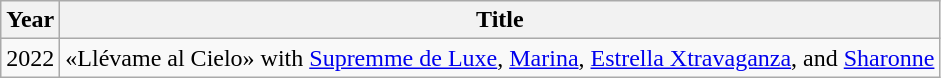<table class="wikitable">
<tr>
<th>Year</th>
<th>Title</th>
</tr>
<tr>
<td>2022</td>
<td>«Llévame al Cielo» with <a href='#'>Supremme de Luxe</a>, <a href='#'>Marina</a>, <a href='#'>Estrella Xtravaganza</a>, and <a href='#'>Sharonne</a></td>
</tr>
</table>
